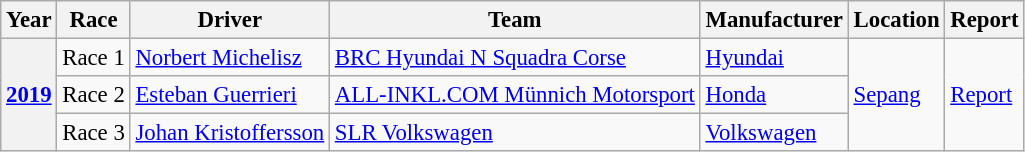<table class="wikitable" style="font-size: 95%;">
<tr>
<th>Year</th>
<th>Race</th>
<th>Driver</th>
<th>Team</th>
<th>Manufacturer</th>
<th>Location</th>
<th>Report</th>
</tr>
<tr>
<th rowspan=3><a href='#'>2019</a></th>
<td>Race 1</td>
<td> <a href='#'>Norbert Michelisz</a></td>
<td> <a href='#'>BRC Hyundai N Squadra Corse</a></td>
<td> <a href='#'>Hyundai</a></td>
<td rowspan=3><a href='#'>Sepang</a></td>
<td rowspan=3><a href='#'>Report</a></td>
</tr>
<tr>
<td>Race 2</td>
<td> <a href='#'>Esteban Guerrieri</a></td>
<td> <a href='#'>ALL-INKL.COM Münnich Motorsport</a></td>
<td> <a href='#'>Honda</a></td>
</tr>
<tr>
<td>Race 3</td>
<td> <a href='#'>Johan Kristoffersson</a></td>
<td> <a href='#'>SLR Volkswagen</a></td>
<td> <a href='#'>Volkswagen</a></td>
</tr>
</table>
